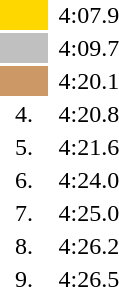<table style="text-align:center">
<tr>
<td width=30 style="background:gold;"></td>
<td align=left></td>
<td>4:07.9</td>
</tr>
<tr>
<td style="background:silver;"></td>
<td align=left></td>
<td>4:09.7</td>
</tr>
<tr>
<td style="background:#cc9966;"></td>
<td align=left></td>
<td>4:20.1</td>
</tr>
<tr>
<td>4.</td>
<td align=left></td>
<td>4:20.8</td>
</tr>
<tr>
<td>5.</td>
<td align=left></td>
<td>4:21.6</td>
</tr>
<tr>
<td>6.</td>
<td align=left></td>
<td>4:24.0</td>
</tr>
<tr>
<td>7.</td>
<td align=left></td>
<td>4:25.0</td>
</tr>
<tr>
<td>8.</td>
<td align=left></td>
<td>4:26.2</td>
</tr>
<tr>
<td>9.</td>
<td align=left></td>
<td>4:26.5</td>
</tr>
</table>
